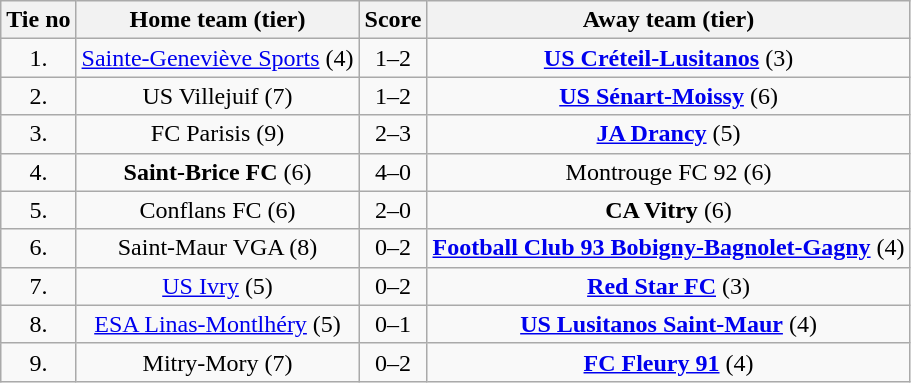<table class="wikitable" style="text-align: center">
<tr>
<th>Tie no</th>
<th>Home team (tier)</th>
<th>Score</th>
<th>Away team (tier)</th>
</tr>
<tr>
<td>1.</td>
<td><a href='#'>Sainte-Geneviève Sports</a> (4)</td>
<td>1–2</td>
<td><strong><a href='#'>US Créteil-Lusitanos</a></strong> (3)</td>
</tr>
<tr>
<td>2.</td>
<td>US Villejuif (7)</td>
<td>1–2</td>
<td><strong><a href='#'>US Sénart-Moissy</a></strong> (6)</td>
</tr>
<tr>
<td>3.</td>
<td>FC Parisis (9)</td>
<td>2–3</td>
<td><strong><a href='#'>JA Drancy</a></strong> (5)</td>
</tr>
<tr>
<td>4.</td>
<td><strong>Saint-Brice FC</strong> (6)</td>
<td>4–0</td>
<td>Montrouge FC 92 (6)</td>
</tr>
<tr>
<td>5.</td>
<td>Conflans FC (6)</td>
<td>2–0</td>
<td><strong>CA Vitry</strong> (6)</td>
</tr>
<tr>
<td>6.</td>
<td>Saint-Maur VGA (8)</td>
<td>0–2</td>
<td><strong><a href='#'>Football Club 93 Bobigny-Bagnolet-Gagny</a></strong> (4)</td>
</tr>
<tr>
<td>7.</td>
<td><a href='#'>US Ivry</a> (5)</td>
<td>0–2</td>
<td><strong><a href='#'>Red Star FC</a></strong> (3)</td>
</tr>
<tr>
<td>8.</td>
<td><a href='#'>ESA Linas-Montlhéry</a> (5)</td>
<td>0–1</td>
<td><strong><a href='#'>US Lusitanos Saint-Maur</a></strong> (4)</td>
</tr>
<tr>
<td>9.</td>
<td>Mitry-Mory (7)</td>
<td>0–2</td>
<td><strong><a href='#'>FC Fleury 91</a></strong> (4)</td>
</tr>
</table>
